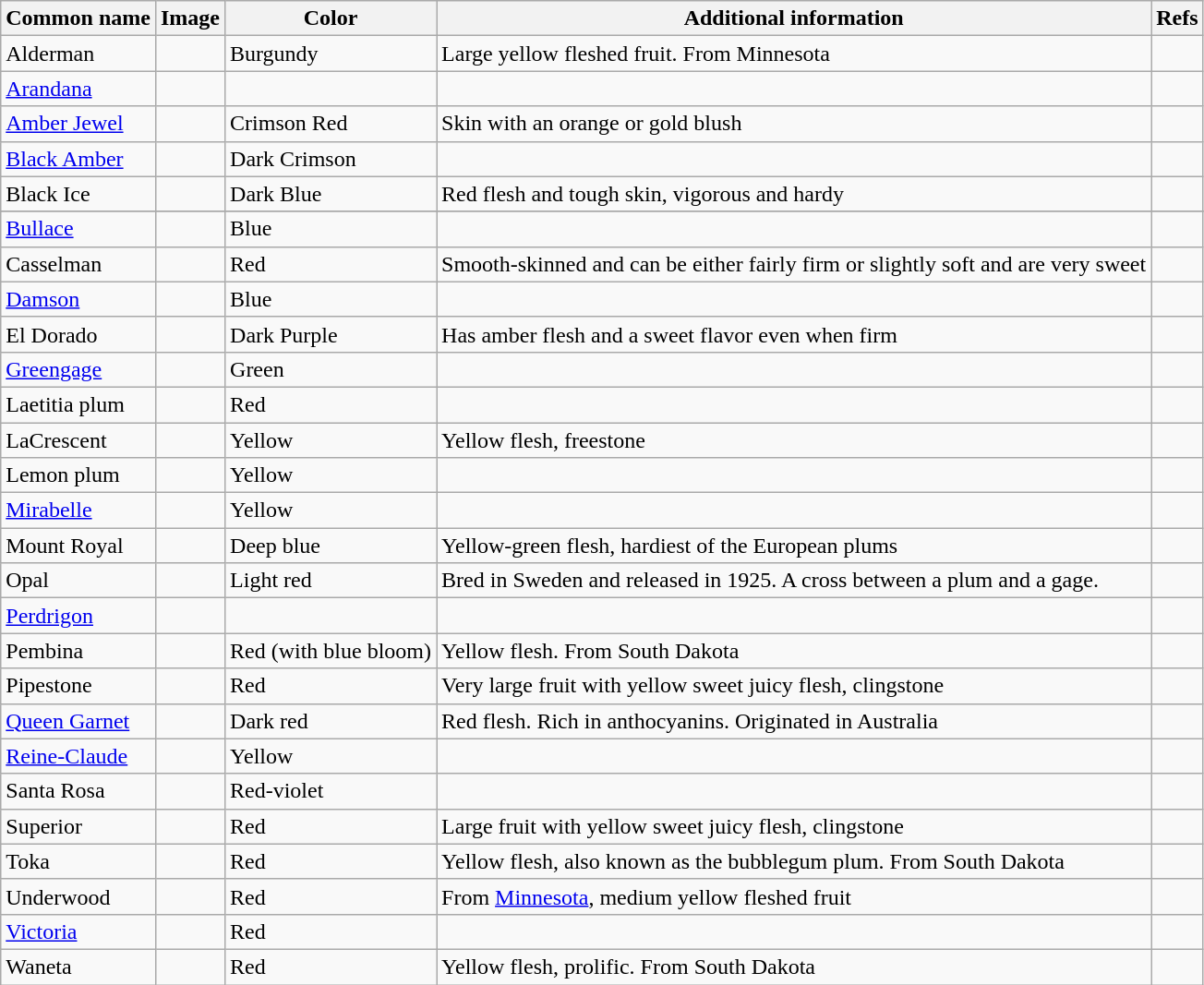<table class="wikitable sortable">
<tr>
<th class="unsortable">Common name</th>
<th>Image</th>
<th>Color</th>
<th class="unsortable">Additional information</th>
<th class="unsortable">Refs</th>
</tr>
<tr>
<td>Alderman</td>
<td></td>
<td>Burgundy</td>
<td>Large yellow fleshed fruit. From Minnesota</td>
<td></td>
</tr>
<tr>
<td><a href='#'>Arandana</a></td>
<td></td>
<td></td>
<td></td>
<td></td>
</tr>
<tr>
<td><a href='#'>Amber Jewel</a></td>
<td></td>
<td>Crimson Red</td>
<td>Skin with an orange or gold blush</td>
<td></td>
</tr>
<tr>
<td><a href='#'>Black Amber</a></td>
<td></td>
<td>Dark Crimson</td>
<td></td>
<td></td>
</tr>
<tr>
<td>Black Ice</td>
<td></td>
<td>Dark Blue</td>
<td>Red flesh and tough skin, vigorous and hardy</td>
<td></td>
</tr>
<tr>
</tr>
<tr>
<td><a href='#'>Bullace</a></td>
<td></td>
<td>Blue</td>
<td></td>
<td></td>
</tr>
<tr>
<td>Casselman</td>
<td></td>
<td>Red</td>
<td>Smooth-skinned and can be either fairly firm or slightly soft and are very sweet</td>
<td></td>
</tr>
<tr>
<td><a href='#'>Damson</a></td>
<td></td>
<td>Blue</td>
<td></td>
<td></td>
</tr>
<tr>
<td>El Dorado</td>
<td></td>
<td>Dark Purple</td>
<td>Has amber flesh and a sweet flavor even when firm</td>
<td></td>
</tr>
<tr>
<td><a href='#'>Greengage</a></td>
<td></td>
<td>Green</td>
<td></td>
<td></td>
</tr>
<tr>
<td>Laetitia plum</td>
<td></td>
<td>Red</td>
<td></td>
<td></td>
</tr>
<tr>
<td>LaCrescent</td>
<td></td>
<td>Yellow</td>
<td>Yellow flesh, freestone</td>
<td></td>
</tr>
<tr>
<td>Lemon plum</td>
<td></td>
<td>Yellow</td>
<td></td>
<td></td>
</tr>
<tr>
<td><a href='#'>Mirabelle</a></td>
<td></td>
<td>Yellow</td>
<td></td>
<td></td>
</tr>
<tr>
<td>Mount Royal</td>
<td></td>
<td>Deep blue</td>
<td>Yellow-green flesh, hardiest of the European plums</td>
<td></td>
</tr>
<tr>
<td>Opal</td>
<td></td>
<td>Light red</td>
<td>Bred in Sweden and released in 1925. A cross between a plum and a gage.</td>
<td></td>
</tr>
<tr>
<td><a href='#'>Perdrigon</a></td>
<td></td>
<td></td>
<td></td>
<td></td>
</tr>
<tr>
<td>Pembina</td>
<td></td>
<td>Red (with blue bloom)</td>
<td>Yellow flesh. From South Dakota</td>
<td></td>
</tr>
<tr>
<td>Pipestone</td>
<td></td>
<td>Red</td>
<td>Very large fruit with yellow sweet juicy flesh, clingstone</td>
<td></td>
</tr>
<tr>
<td><a href='#'>Queen Garnet</a></td>
<td></td>
<td>Dark red</td>
<td>Red flesh. Rich in anthocyanins. Originated in Australia</td>
<td></td>
</tr>
<tr>
<td><a href='#'>Reine-Claude</a></td>
<td></td>
<td>Yellow</td>
<td></td>
<td></td>
</tr>
<tr>
<td>Santa Rosa</td>
<td></td>
<td>Red-violet</td>
<td></td>
<td></td>
</tr>
<tr>
<td>Superior</td>
<td></td>
<td>Red</td>
<td>Large fruit with yellow sweet juicy flesh, clingstone</td>
<td></td>
</tr>
<tr>
<td>Toka</td>
<td></td>
<td>Red</td>
<td>Yellow flesh, also known as the bubblegum plum. From South Dakota</td>
<td></td>
</tr>
<tr>
<td>Underwood</td>
<td></td>
<td>Red</td>
<td>From <a href='#'>Minnesota</a>, medium yellow fleshed fruit</td>
<td></td>
</tr>
<tr>
<td><a href='#'>Victoria</a></td>
<td></td>
<td>Red</td>
<td></td>
<td></td>
</tr>
<tr>
<td>Waneta</td>
<td></td>
<td>Red</td>
<td>Yellow flesh, prolific. From South Dakota</td>
<td></td>
</tr>
</table>
